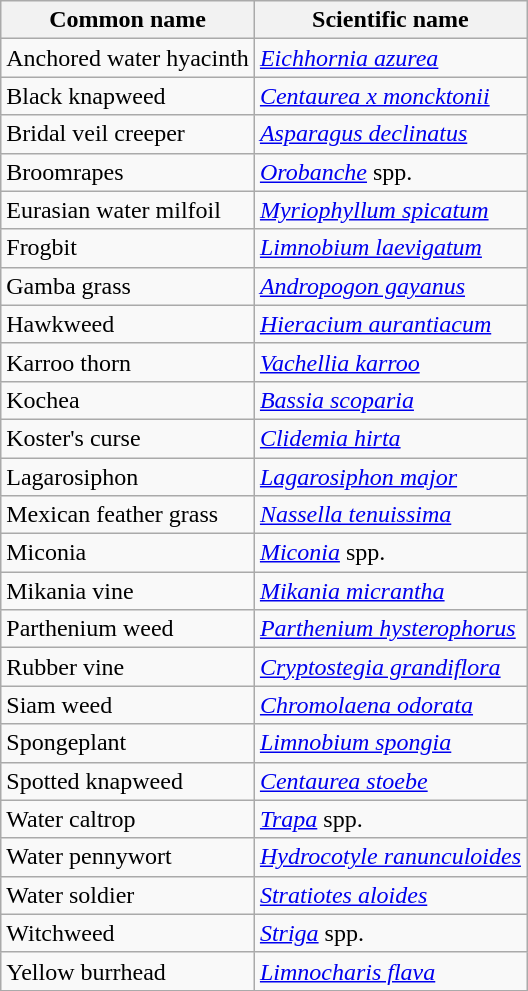<table class="wikitable sortable">
<tr>
<th>Common name</th>
<th>Scientific name</th>
</tr>
<tr>
<td>Anchored water hyacinth</td>
<td><em><a href='#'>Eichhornia azurea</a></em></td>
</tr>
<tr>
<td>Black knapweed</td>
<td><em><a href='#'>Centaurea x moncktonii</a></em></td>
</tr>
<tr>
<td>Bridal veil creeper</td>
<td><em><a href='#'>Asparagus declinatus</a></em></td>
</tr>
<tr>
<td>Broomrapes</td>
<td><em><a href='#'>Orobanche</a></em> spp.</td>
</tr>
<tr>
<td>Eurasian water milfoil</td>
<td><em><a href='#'>Myriophyllum spicatum</a></em></td>
</tr>
<tr>
<td>Frogbit</td>
<td><em><a href='#'>Limnobium laevigatum</a></em></td>
</tr>
<tr>
<td>Gamba grass</td>
<td><em><a href='#'>Andropogon gayanus</a></em></td>
</tr>
<tr>
<td>Hawkweed</td>
<td><em><a href='#'>Hieracium aurantiacum</a></em></td>
</tr>
<tr>
<td>Karroo thorn</td>
<td><em><a href='#'>Vachellia karroo</a></em></td>
</tr>
<tr>
<td>Kochea</td>
<td><em><a href='#'>Bassia scoparia</a></em></td>
</tr>
<tr>
<td>Koster's curse</td>
<td><em><a href='#'>Clidemia hirta</a></em></td>
</tr>
<tr>
<td>Lagarosiphon</td>
<td><em><a href='#'>Lagarosiphon major</a></em></td>
</tr>
<tr>
<td>Mexican feather grass</td>
<td><em><a href='#'>Nassella tenuissima</a></em></td>
</tr>
<tr>
<td>Miconia</td>
<td><em><a href='#'>Miconia</a></em> spp.</td>
</tr>
<tr>
<td>Mikania vine</td>
<td><em><a href='#'>Mikania micrantha</a></em></td>
</tr>
<tr>
<td>Parthenium weed</td>
<td><em><a href='#'>Parthenium hysterophorus</a></em></td>
</tr>
<tr>
<td>Rubber vine</td>
<td><em><a href='#'>Cryptostegia grandiflora</a></em></td>
</tr>
<tr>
<td>Siam weed</td>
<td><em><a href='#'>Chromolaena odorata</a></em></td>
</tr>
<tr>
<td>Spongeplant</td>
<td><em><a href='#'>Limnobium spongia</a></em></td>
</tr>
<tr>
<td>Spotted knapweed</td>
<td><em><a href='#'>Centaurea stoebe</a></em></td>
</tr>
<tr>
<td>Water caltrop</td>
<td><em><a href='#'>Trapa</a></em> spp.</td>
</tr>
<tr>
<td>Water pennywort</td>
<td><em><a href='#'>Hydrocotyle ranunculoides</a></em></td>
</tr>
<tr>
<td>Water soldier</td>
<td><em><a href='#'>Stratiotes aloides</a></em></td>
</tr>
<tr>
<td>Witchweed</td>
<td><em><a href='#'>Striga</a></em> spp.</td>
</tr>
<tr>
<td>Yellow burrhead</td>
<td><em><a href='#'>Limnocharis flava</a></em></td>
</tr>
<tr>
</tr>
</table>
